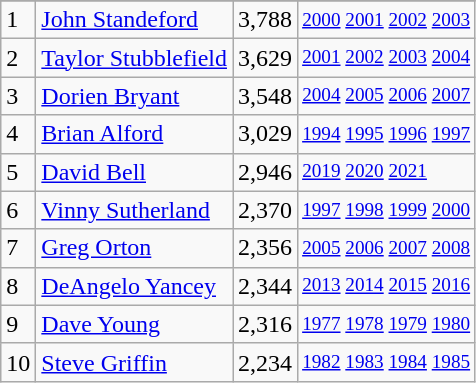<table class="wikitable">
<tr>
</tr>
<tr>
<td>1</td>
<td><a href='#'>John Standeford</a></td>
<td>3,788</td>
<td style="font-size:80%;"><a href='#'>2000</a> <a href='#'>2001</a> <a href='#'>2002</a> <a href='#'>2003</a></td>
</tr>
<tr>
<td>2</td>
<td><a href='#'>Taylor Stubblefield</a></td>
<td>3,629</td>
<td style="font-size:80%;"><a href='#'>2001</a> <a href='#'>2002</a> <a href='#'>2003</a> <a href='#'>2004</a></td>
</tr>
<tr>
<td>3</td>
<td><a href='#'>Dorien Bryant</a></td>
<td>3,548</td>
<td style="font-size:80%;"><a href='#'>2004</a> <a href='#'>2005</a> <a href='#'>2006</a> <a href='#'>2007</a></td>
</tr>
<tr>
<td>4</td>
<td><a href='#'>Brian Alford</a></td>
<td>3,029</td>
<td style="font-size:80%;"><a href='#'>1994</a> <a href='#'>1995</a> <a href='#'>1996</a> <a href='#'>1997</a></td>
</tr>
<tr>
<td>5</td>
<td><a href='#'>David Bell</a></td>
<td>2,946</td>
<td style="font-size:80%;"><a href='#'>2019</a> <a href='#'>2020</a> <a href='#'>2021</a></td>
</tr>
<tr>
<td>6</td>
<td><a href='#'>Vinny Sutherland</a></td>
<td>2,370</td>
<td style="font-size:80%;"><a href='#'>1997</a> <a href='#'>1998</a> <a href='#'>1999</a> <a href='#'>2000</a></td>
</tr>
<tr>
<td>7</td>
<td><a href='#'>Greg Orton</a></td>
<td>2,356</td>
<td style="font-size:80%;"><a href='#'>2005</a> <a href='#'>2006</a> <a href='#'>2007</a> <a href='#'>2008</a></td>
</tr>
<tr>
<td>8</td>
<td><a href='#'>DeAngelo Yancey</a></td>
<td>2,344</td>
<td style="font-size:80%;"><a href='#'>2013</a> <a href='#'>2014</a> <a href='#'>2015</a> <a href='#'>2016</a></td>
</tr>
<tr>
<td>9</td>
<td><a href='#'>Dave Young</a></td>
<td>2,316</td>
<td style="font-size:80%;"><a href='#'>1977</a> <a href='#'>1978</a> <a href='#'>1979</a> <a href='#'>1980</a></td>
</tr>
<tr>
<td>10</td>
<td><a href='#'>Steve Griffin</a></td>
<td>2,234</td>
<td style="font-size:80%;"><a href='#'>1982</a> <a href='#'>1983</a> <a href='#'>1984</a> <a href='#'>1985</a></td>
</tr>
</table>
